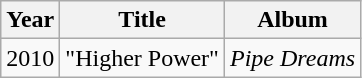<table class="wikitable" style="text-align:center;">
<tr>
<th>Year</th>
<th>Title</th>
<th>Album</th>
</tr>
<tr>
<td>2010</td>
<td style="text-align:left;">"Higher Power"</td>
<td style="text-align:left;"><em>Pipe Dreams</em></td>
</tr>
</table>
